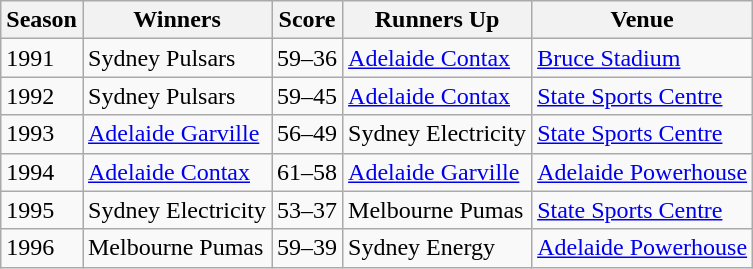<table class="wikitable collapsible">
<tr>
<th>Season</th>
<th>Winners</th>
<th>Score</th>
<th>Runners Up</th>
<th>Venue</th>
</tr>
<tr>
<td>1991 </td>
<td>Sydney Pulsars</td>
<td>59–36</td>
<td><a href='#'>Adelaide Contax</a></td>
<td><a href='#'>Bruce Stadium</a></td>
</tr>
<tr>
<td>1992</td>
<td>Sydney Pulsars</td>
<td>59–45</td>
<td><a href='#'>Adelaide Contax</a></td>
<td><a href='#'>State Sports Centre</a></td>
</tr>
<tr>
<td>1993 </td>
<td><a href='#'>Adelaide Garville</a></td>
<td>56–49</td>
<td>Sydney Electricity</td>
<td><a href='#'>State Sports Centre</a></td>
</tr>
<tr>
<td>1994 </td>
<td><a href='#'>Adelaide Contax</a></td>
<td>61–58</td>
<td><a href='#'>Adelaide Garville</a></td>
<td><a href='#'>Adelaide Powerhouse</a></td>
</tr>
<tr>
<td>1995 </td>
<td>Sydney Electricity</td>
<td>53–37</td>
<td>Melbourne Pumas</td>
<td><a href='#'>State Sports Centre</a></td>
</tr>
<tr>
<td>1996 </td>
<td>Melbourne Pumas</td>
<td>59–39</td>
<td>Sydney Energy</td>
<td><a href='#'>Adelaide Powerhouse</a></td>
</tr>
</table>
